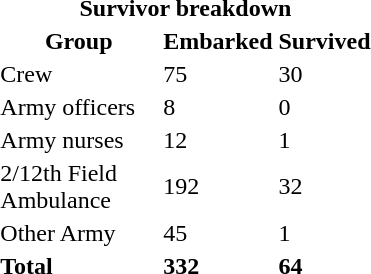<table class="toccolours"  style="width:20%; float:right;">
<tr>
<th colspan="3">Survivor breakdown</th>
</tr>
<tr>
<th>Group</th>
<th>Embarked</th>
<th>Survived</th>
</tr>
<tr>
<td>Crew</td>
<td>75</td>
<td>30</td>
</tr>
<tr>
<td>Army officers</td>
<td>8</td>
<td>0</td>
</tr>
<tr>
<td>Army nurses</td>
<td>12</td>
<td>1</td>
</tr>
<tr>
<td>2/12th Field Ambulance</td>
<td>192</td>
<td>32</td>
</tr>
<tr>
<td>Other Army</td>
<td>45</td>
<td>1</td>
</tr>
<tr>
<td><strong>Total</strong></td>
<td><strong>332</strong></td>
<td><strong>64</strong></td>
</tr>
</table>
